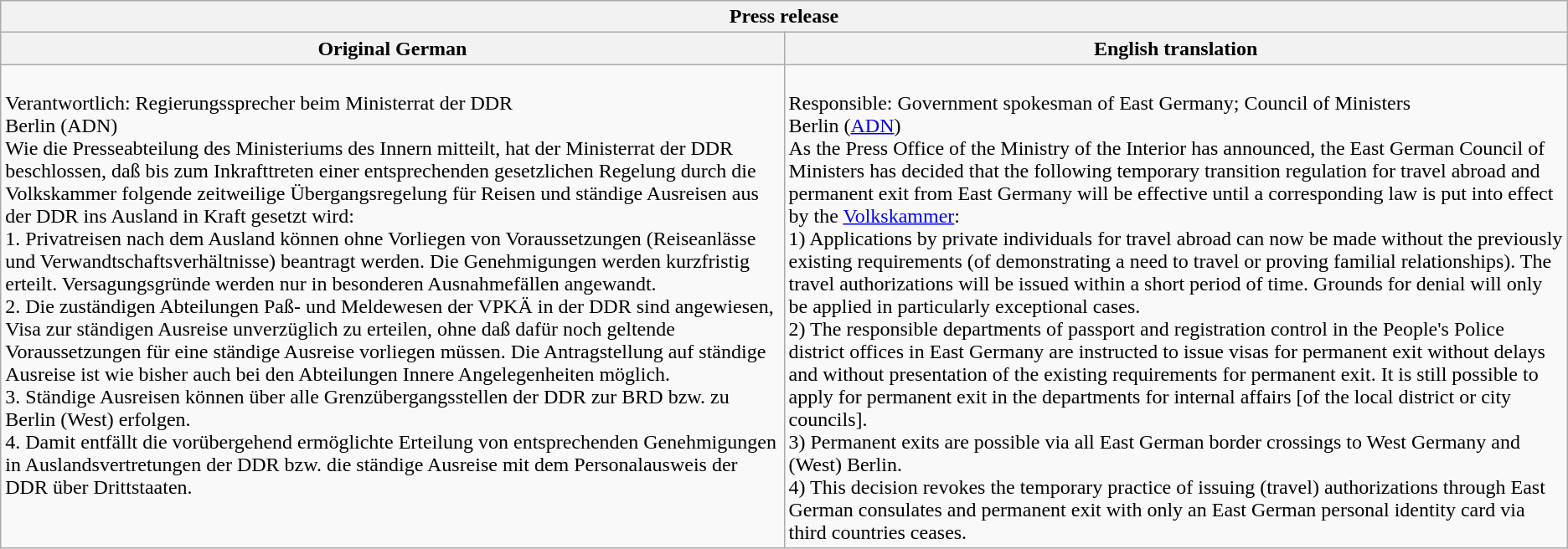<table class="wikitable mw-collapsible mw-collapsed"  style="text-align:left;">
<tr>
<th colspan="2">Press release</th>
</tr>
<tr>
<th scope="col" style="width: 50%;">Original German</th>
<th scope="col" style="width: 50%;">English translation</th>
</tr>
<tr style="vertical-align: top;">
<td><br>Verantwortlich: 
Regierungssprecher beim Ministerrat der DDR<br>Berlin (ADN)<br>Wie die Presseabteilung des Ministeriums des Innern mitteilt, hat der Ministerrat der DDR beschlossen, daß bis zum Inkrafttreten einer entsprechenden gesetzlichen Regelung durch die Volkskammer folgende zeitweilige Übergangsregelung für Reisen und ständige Ausreisen aus der DDR ins Ausland in Kraft gesetzt wird:<br>1. Privatreisen nach dem Ausland können ohne Vorliegen von Voraussetzungen (Reiseanlässe und Verwandtschaftsverhältnisse) beantragt werden. Die Genehmigungen werden kurzfristig erteilt. Versagungsgründe werden nur in besonderen Ausnahmefällen angewandt.<br>2. Die zuständigen Abteilungen Paß- und Meldewesen der VPKÄ in der DDR sind angewiesen, Visa zur ständigen Ausreise unverzüglich zu erteilen, ohne daß dafür noch geltende Voraussetzungen für eine ständige Ausreise vorliegen müssen. Die Antragstellung auf ständige Ausreise ist wie bisher auch bei den Abteilungen Innere Angelegenheiten möglich.<br>3. Ständige Ausreisen können über alle Grenzübergangsstellen der DDR zur BRD bzw. zu Berlin (West) erfolgen.<br>4. Damit entfällt die vorübergehend ermöglichte Erteilung von entsprechenden Genehmigungen in Auslandsvertretungen der DDR bzw. die ständige Ausreise mit dem Personalausweis der DDR über Drittstaaten.</td>
<td><br>Responsible: Government spokesman of East Germany; Council of Ministers<br>Berlin (<a href='#'>ADN</a>)<br>As the Press Office of the Ministry of the Interior has announced, the East German Council of Ministers has decided that the following temporary transition regulation for travel abroad and permanent exit from East Germany will be effective until a corresponding law is put into effect by the <a href='#'>Volkskammer</a>:<br>1) Applications by private individuals for travel abroad can now be made without the previously existing requirements (of demonstrating a need to travel or proving familial relationships). The travel authorizations will be issued within a short period of time. Grounds for denial will only be applied in particularly exceptional cases.<br>2) The responsible departments of passport and registration control in the People's Police district offices in East Germany are instructed to issue visas for permanent exit without delays and without presentation of the existing requirements for permanent exit. It is still possible to apply for permanent exit in the departments for internal affairs [of the local district or city councils].<br>3) Permanent exits are possible via all East German border crossings to West Germany and (West) Berlin.<br>4) This decision revokes the temporary practice of issuing (travel) authorizations through East German consulates and permanent exit with only an East German personal identity card via third countries ceases.</td>
</tr>
</table>
